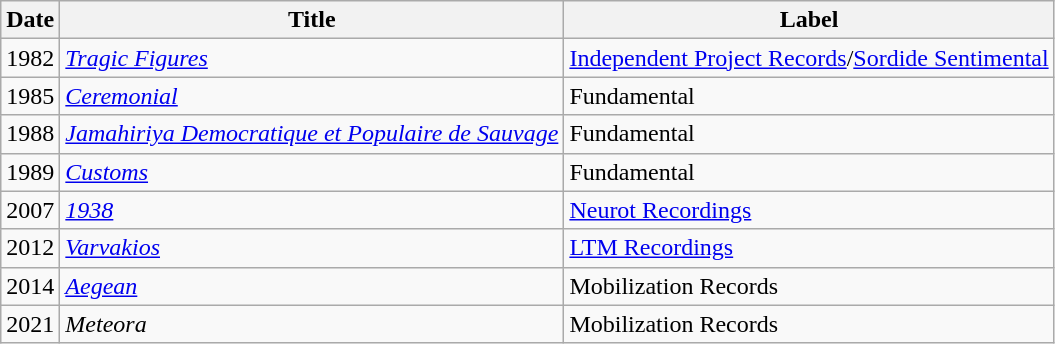<table class="wikitable">
<tr>
<th>Date</th>
<th>Title</th>
<th>Label</th>
</tr>
<tr>
<td>1982</td>
<td><em><a href='#'>Tragic Figures</a></em></td>
<td><a href='#'>Independent Project Records</a>/<a href='#'>Sordide Sentimental</a></td>
</tr>
<tr>
<td>1985</td>
<td><em><a href='#'>Ceremonial</a></em></td>
<td>Fundamental</td>
</tr>
<tr>
<td>1988</td>
<td><em><a href='#'>Jamahiriya Democratique et Populaire de Sauvage</a></em></td>
<td>Fundamental</td>
</tr>
<tr>
<td>1989</td>
<td><em><a href='#'>Customs</a></em></td>
<td>Fundamental</td>
</tr>
<tr>
<td>2007</td>
<td><em><a href='#'>1938</a></em></td>
<td><a href='#'>Neurot Recordings</a></td>
</tr>
<tr>
<td>2012</td>
<td><em><a href='#'>Varvakios</a></em></td>
<td><a href='#'>LTM Recordings</a></td>
</tr>
<tr>
<td>2014</td>
<td><em><a href='#'>Aegean</a></em></td>
<td>Mobilization Records</td>
</tr>
<tr>
<td>2021</td>
<td><em>Meteora</em></td>
<td>Mobilization Records</td>
</tr>
</table>
